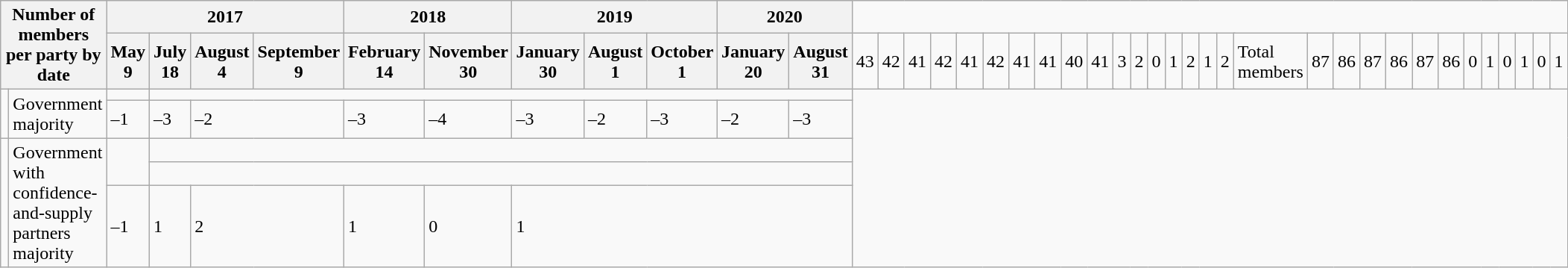<table class="wikitable">
<tr>
<th colspan="2" rowspan="2">Number of members per party by date</th>
<th colspan="4">2017</th>
<th colspan="2">2018</th>
<th colspan="3">2019</th>
<th colspan="2">2020</th>
</tr>
<tr>
<th>May 9</th>
<th>July 18</th>
<th>August 4</th>
<th>September 9</th>
<th>February 14</th>
<th>November 30</th>
<th>January 30</th>
<th>August 1</th>
<th>October 1</th>
<th>January 20</th>
<th>August 31<br></th>
<td colspan="2">43</td>
<td>42</td>
<td>41</td>
<td colspan="3">42</td>
<td>41</td>
<td colspan="2">42</td>
<td>41<br></td>
<td colspan="5">41</td>
<td colspan="1">40</td>
<td colspan="5">41<br></td>
<td colspan="9">3</td>
<td colspan="2">2<br></td>
<td colspan="3">0</td>
<td colspan="4">1</td>
<td colspan="1">2</td>
<td colspan="1">1</td>
<td colspan="2">2<br></td>
<td>Total members</td>
<td colspan="2">87</td>
<td colspan="2">86</td>
<td colspan="1">87</td>
<td colspan="1">86</td>
<td colspan="4">87</td>
<td colspan="1">86<br></td>
<td colspan="2">0</td>
<td colspan="2">1</td>
<td colspan="1">0</td>
<td colspan="1">1</td>
<td colspan="4">0</td>
<td colspan="1">1</td>
</tr>
<tr>
<td rowspan="2" ></td>
<td rowspan="2">Government majority</td>
<td></td>
<td colspan="10" ></td>
</tr>
<tr>
<td>–1</td>
<td>–3</td>
<td colspan="2">–2</td>
<td colspan="1">–3</td>
<td colspan="1">–4</td>
<td colspan="1">–3</td>
<td colspan="1">–2</td>
<td colspan="1">–3</td>
<td colspan="1">–2</td>
<td colspan="1">–3</td>
</tr>
<tr>
<td rowspan="3" ></td>
<td rowspan="3">Government with confidence-and-supply partners majority</td>
<td rowspan="2" ></td>
<td colspan="10" ></td>
</tr>
<tr>
<td colspan="10" ></td>
</tr>
<tr>
<td>–1</td>
<td>1</td>
<td colspan="2">2</td>
<td>1</td>
<td>0</td>
<td colspan="5">1</td>
</tr>
</table>
